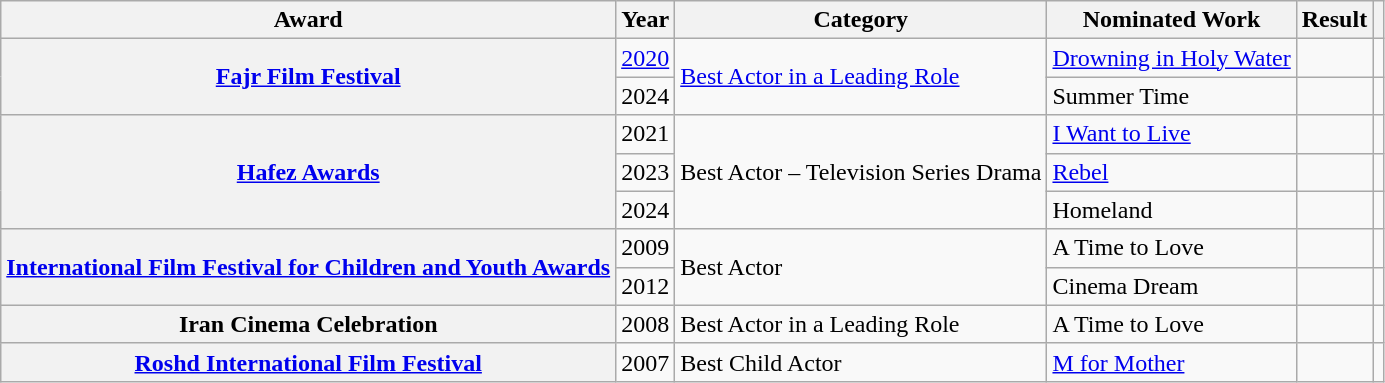<table class="wikitable sortable plainrowheaders">
<tr>
<th scope="col">Award</th>
<th scope="col">Year</th>
<th scope="col">Category</th>
<th scope="col">Nominated Work</th>
<th scope="col">Result</th>
<th></th>
</tr>
<tr>
<th rowspan="2" scope="row"><a href='#'>Fajr Film Festival</a></th>
<td><a href='#'>2020</a></td>
<td rowspan="2"><a href='#'>Best Actor in a Leading Role</a></td>
<td><a href='#'>Drowning in Holy Water</a></td>
<td></td>
<td></td>
</tr>
<tr>
<td>2024</td>
<td>Summer Time</td>
<td></td>
<td></td>
</tr>
<tr>
<th rowspan="3" scope="row"><a href='#'>Hafez Awards</a></th>
<td>2021</td>
<td rowspan="3">Best Actor – Television Series Drama</td>
<td><a href='#'>I Want to Live</a></td>
<td></td>
<td></td>
</tr>
<tr>
<td>2023</td>
<td><a href='#'>Rebel</a></td>
<td></td>
<td></td>
</tr>
<tr>
<td>2024</td>
<td>Homeland</td>
<td></td>
<td></td>
</tr>
<tr>
<th scope="row" rowspan="2"><a href='#'>International Film Festival for Children and Youth Awards</a></th>
<td>2009</td>
<td rowspan="2">Best Actor</td>
<td>A Time to Love</td>
<td></td>
<td></td>
</tr>
<tr>
<td>2012</td>
<td>Cinema Dream</td>
<td></td>
<td></td>
</tr>
<tr>
<th scope="row">Iran Cinema Celebration</th>
<td>2008</td>
<td>Best Actor in a Leading Role</td>
<td>A Time to Love</td>
<td></td>
<td></td>
</tr>
<tr>
<th scope="row"><a href='#'>Roshd International Film Festival</a></th>
<td>2007</td>
<td>Best Child Actor</td>
<td><a href='#'>M for Mother</a></td>
<td></td>
<td></td>
</tr>
</table>
